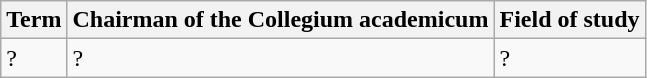<table class="wikitable">
<tr>
<th>Term</th>
<th>Chairman of the Collegium academicum</th>
<th>Field of study</th>
</tr>
<tr>
<td>?</td>
<td>?</td>
<td>?</td>
</tr>
</table>
